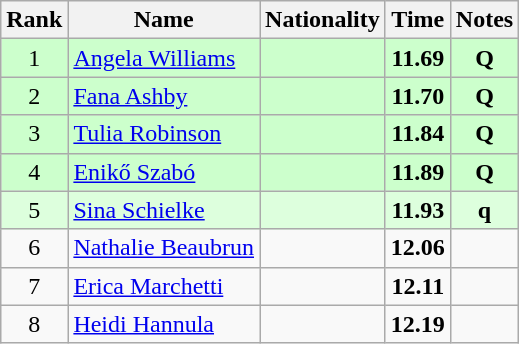<table class="wikitable sortable" style="text-align:center">
<tr>
<th>Rank</th>
<th>Name</th>
<th>Nationality</th>
<th>Time</th>
<th>Notes</th>
</tr>
<tr bgcolor=ccffcc>
<td>1</td>
<td align=left><a href='#'>Angela Williams</a></td>
<td align=left></td>
<td><strong>11.69</strong></td>
<td><strong>Q</strong></td>
</tr>
<tr bgcolor=ccffcc>
<td>2</td>
<td align=left><a href='#'>Fana Ashby</a></td>
<td align=left></td>
<td><strong>11.70</strong></td>
<td><strong>Q</strong></td>
</tr>
<tr bgcolor=ccffcc>
<td>3</td>
<td align=left><a href='#'>Tulia Robinson</a></td>
<td align=left></td>
<td><strong>11.84</strong></td>
<td><strong>Q</strong></td>
</tr>
<tr bgcolor=ccffcc>
<td>4</td>
<td align=left><a href='#'>Enikő Szabó</a></td>
<td align=left></td>
<td><strong>11.89</strong></td>
<td><strong>Q</strong></td>
</tr>
<tr bgcolor=ddffdd>
<td>5</td>
<td align=left><a href='#'>Sina Schielke</a></td>
<td align=left></td>
<td><strong>11.93</strong></td>
<td><strong>q</strong></td>
</tr>
<tr>
<td>6</td>
<td align=left><a href='#'>Nathalie Beaubrun</a></td>
<td align=left></td>
<td><strong>12.06</strong></td>
<td></td>
</tr>
<tr>
<td>7</td>
<td align=left><a href='#'>Erica Marchetti</a></td>
<td align=left></td>
<td><strong>12.11</strong></td>
<td></td>
</tr>
<tr>
<td>8</td>
<td align=left><a href='#'>Heidi Hannula</a></td>
<td align=left></td>
<td><strong>12.19</strong></td>
<td></td>
</tr>
</table>
